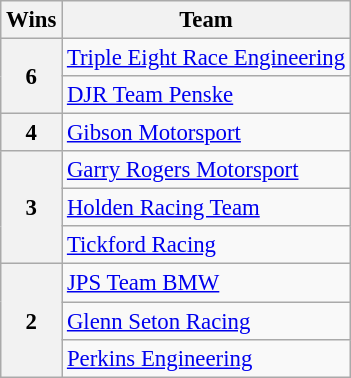<table class="wikitable" style="font-size: 95%;">
<tr>
<th>Wins</th>
<th>Team</th>
</tr>
<tr>
<th rowspan="2">6</th>
<td><a href='#'>Triple Eight Race Engineering</a></td>
</tr>
<tr>
<td><a href='#'>DJR Team Penske</a></td>
</tr>
<tr>
<th>4</th>
<td><a href='#'>Gibson Motorsport</a></td>
</tr>
<tr>
<th rowspan="3">3</th>
<td><a href='#'>Garry Rogers Motorsport</a></td>
</tr>
<tr>
<td><a href='#'>Holden Racing Team</a></td>
</tr>
<tr>
<td><a href='#'>Tickford Racing</a></td>
</tr>
<tr>
<th rowspan="3">2</th>
<td><a href='#'>JPS Team BMW</a></td>
</tr>
<tr>
<td><a href='#'>Glenn Seton Racing</a></td>
</tr>
<tr>
<td><a href='#'>Perkins Engineering</a></td>
</tr>
</table>
